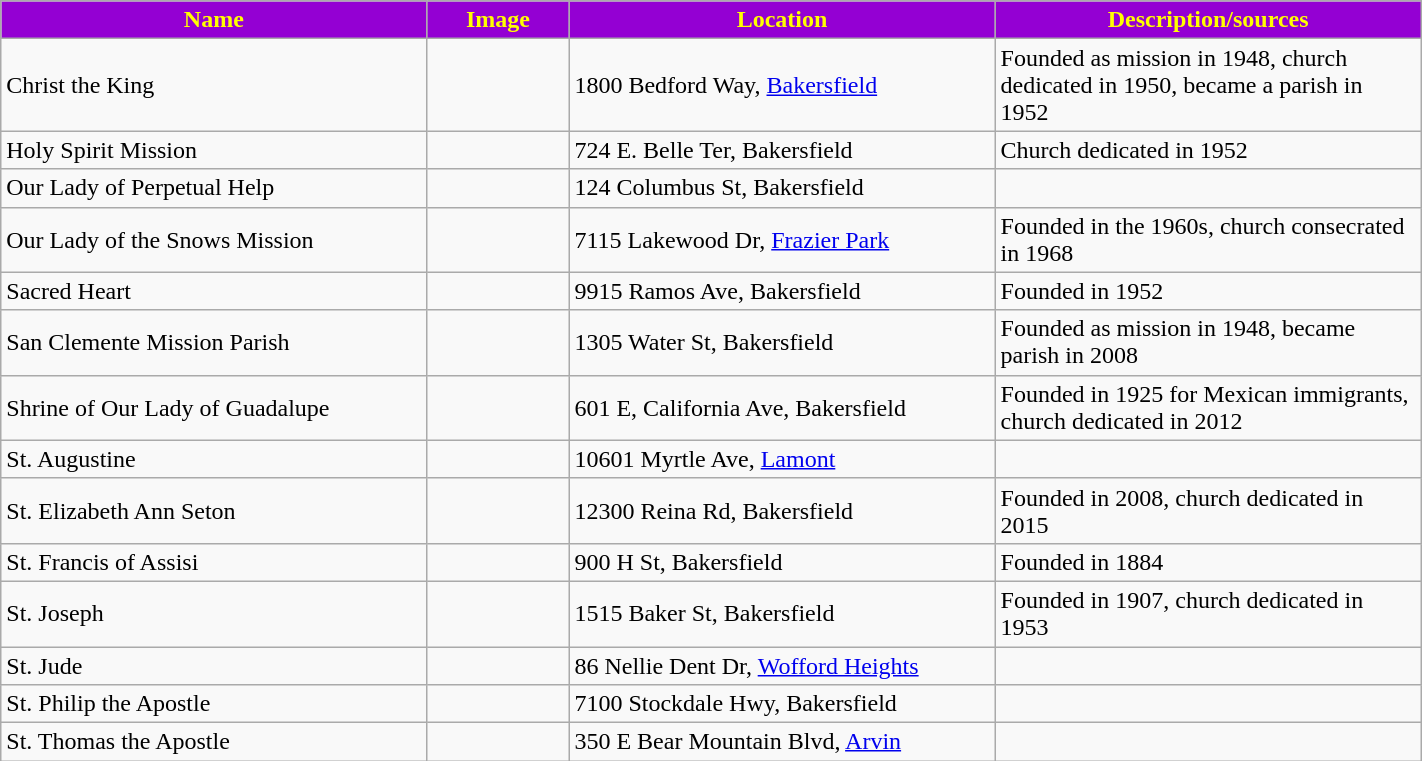<table class="wikitable sortable" style="width:75%">
<tr>
<th style="background:darkviolet; color:yellow;" width="30%"><strong>Name</strong></th>
<th style="background:darkviolet; color:yellow;" width="10%"><strong>Image</strong></th>
<th style="background:darkviolet; color:yellow;" width="30%"><strong>Location</strong></th>
<th style="background:darkviolet; color:yellow;" width="30%"><strong>Description/sources</strong></th>
</tr>
<tr>
<td>Christ the King</td>
<td></td>
<td>1800 Bedford Way, <a href='#'>Bakersfield</a></td>
<td>Founded as mission in 1948, church dedicated in 1950, became a parish in 1952</td>
</tr>
<tr>
<td>Holy Spirit Mission</td>
<td></td>
<td>724 E. Belle Ter, Bakersfield</td>
<td>Church dedicated in 1952</td>
</tr>
<tr>
<td>Our Lady of Perpetual Help</td>
<td></td>
<td>124 Columbus St, Bakersfield</td>
<td></td>
</tr>
<tr>
<td>Our Lady of the Snows Mission</td>
<td></td>
<td>7115 Lakewood Dr, <a href='#'>Frazier Park</a></td>
<td>Founded in the 1960s, church consecrated in 1968</td>
</tr>
<tr>
<td>Sacred Heart</td>
<td></td>
<td>9915 Ramos Ave, Bakersfield</td>
<td>Founded in 1952</td>
</tr>
<tr>
<td>San Clemente Mission Parish</td>
<td></td>
<td>1305 Water St, Bakersfield</td>
<td>Founded as mission in 1948, became parish in 2008</td>
</tr>
<tr>
<td>Shrine of Our Lady of Guadalupe</td>
<td></td>
<td>601 E, California Ave, Bakersfield</td>
<td>Founded in 1925 for Mexican immigrants, church dedicated in 2012</td>
</tr>
<tr>
<td>St. Augustine</td>
<td></td>
<td>10601 Myrtle Ave, <a href='#'>Lamont</a></td>
<td></td>
</tr>
<tr>
<td>St. Elizabeth Ann Seton</td>
<td></td>
<td>12300 Reina Rd, Bakersfield</td>
<td>Founded in 2008, church dedicated in 2015</td>
</tr>
<tr>
<td>St. Francis of Assisi</td>
<td></td>
<td>900 H St, Bakersfield</td>
<td>Founded in 1884</td>
</tr>
<tr>
<td>St. Joseph</td>
<td></td>
<td>1515 Baker St, Bakersfield</td>
<td>Founded in 1907, church dedicated in 1953</td>
</tr>
<tr>
<td>St. Jude</td>
<td></td>
<td>86 Nellie Dent Dr, <a href='#'>Wofford Heights</a></td>
<td></td>
</tr>
<tr>
<td>St. Philip the Apostle</td>
<td></td>
<td>7100 Stockdale Hwy, Bakersfield</td>
<td></td>
</tr>
<tr>
<td>St. Thomas the Apostle</td>
<td></td>
<td>350 E Bear Mountain Blvd, <a href='#'>Arvin</a></td>
<td></td>
</tr>
</table>
